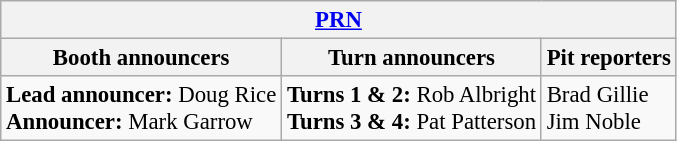<table class="wikitable" style="font-size: 95%">
<tr>
<th colspan="3"><a href='#'>PRN</a></th>
</tr>
<tr>
<th>Booth announcers</th>
<th>Turn announcers</th>
<th>Pit reporters</th>
</tr>
<tr>
<td><strong>Lead announcer:</strong> Doug Rice<br><strong>Announcer:</strong> Mark Garrow</td>
<td><strong>Turns 1 & 2:</strong> Rob Albright<br><strong>Turns 3 & 4:</strong> Pat Patterson</td>
<td>Brad Gillie<br>Jim Noble</td>
</tr>
</table>
